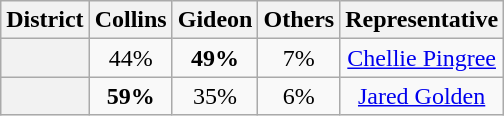<table class="wikitable">
<tr>
<th>District</th>
<th>Collins</th>
<th>Gideon</th>
<th>Others</th>
<th>Representative</th>
</tr>
<tr align="center">
<th></th>
<td>44%</td>
<td><strong>49%</strong></td>
<td>7%</td>
<td><a href='#'>Chellie Pingree</a></td>
</tr>
<tr align="center">
<th></th>
<td><strong>59%</strong></td>
<td>35%</td>
<td>6%</td>
<td><a href='#'>Jared Golden</a></td>
</tr>
</table>
